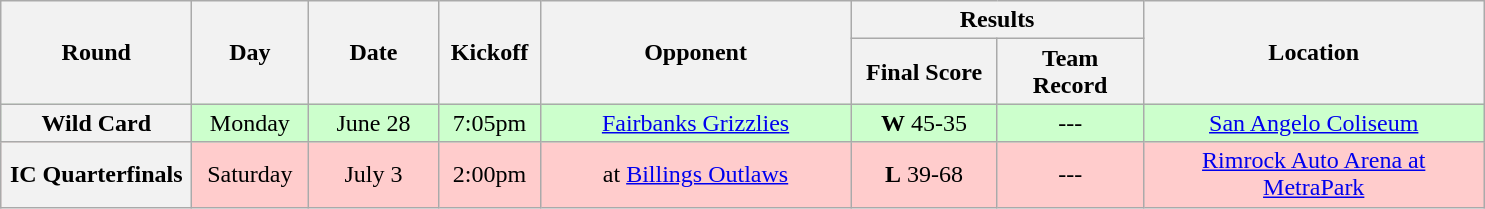<table class="wikitable">
<tr>
<th rowspan="2" width="120">Round</th>
<th rowspan="2" width="70">Day</th>
<th rowspan="2" width="80">Date</th>
<th rowspan="2" width="60">Kickoff</th>
<th rowspan="2" width="200">Opponent</th>
<th colspan="2" width="180">Results</th>
<th rowspan="2" width="220">Location</th>
</tr>
<tr>
<th width="90">Final Score</th>
<th width="90">Team Record</th>
</tr>
<tr align="center" bgcolor="#CCFFCC">
<th>Wild Card</th>
<td align="center">Monday</td>
<td align="center">June 28</td>
<td align="center">7:05pm</td>
<td align="center"><a href='#'>Fairbanks Grizzlies</a></td>
<td align="center"><strong>W</strong> 45-35</td>
<td align="center">---</td>
<td align="center"><a href='#'>San Angelo Coliseum</a></td>
</tr>
<tr align="center" bgcolor="#FFCCCC">
<th>IC Quarterfinals</th>
<td align="center">Saturday</td>
<td align="center">July 3</td>
<td align="center">2:00pm</td>
<td align="center">at <a href='#'>Billings Outlaws</a></td>
<td align="center"><strong>L</strong> 39-68</td>
<td align="center">---</td>
<td align="center"><a href='#'>Rimrock Auto Arena at MetraPark</a></td>
</tr>
</table>
